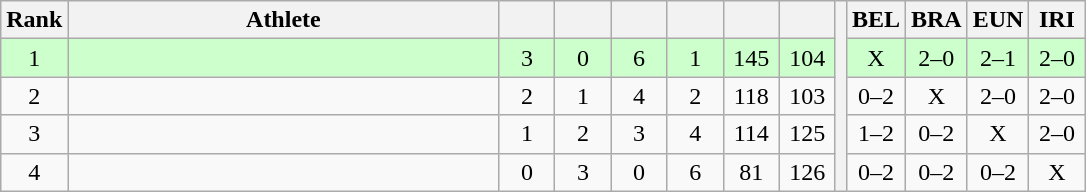<table class="wikitable" style="text-align:center">
<tr>
<th>Rank</th>
<th width=280>Athlete</th>
<th width=30></th>
<th width=30></th>
<th width=30></th>
<th width=30></th>
<th width=30></th>
<th width=30></th>
<th rowspan=5></th>
<th width=30>BEL</th>
<th width=30>BRA</th>
<th width=30>EUN</th>
<th width=30>IRI</th>
</tr>
<tr style="background-color:#ccffcc;">
<td>1</td>
<td align=left></td>
<td>3</td>
<td>0</td>
<td>6</td>
<td>1</td>
<td>145</td>
<td>104</td>
<td>X</td>
<td>2–0</td>
<td>2–1</td>
<td>2–0</td>
</tr>
<tr>
<td>2</td>
<td align=left></td>
<td>2</td>
<td>1</td>
<td>4</td>
<td>2</td>
<td>118</td>
<td>103</td>
<td>0–2</td>
<td>X</td>
<td>2–0</td>
<td>2–0</td>
</tr>
<tr>
<td>3</td>
<td align=left></td>
<td>1</td>
<td>2</td>
<td>3</td>
<td>4</td>
<td>114</td>
<td>125</td>
<td>1–2</td>
<td>0–2</td>
<td>X</td>
<td>2–0</td>
</tr>
<tr>
<td>4</td>
<td align=left></td>
<td>0</td>
<td>3</td>
<td>0</td>
<td>6</td>
<td>81</td>
<td>126</td>
<td>0–2</td>
<td>0–2</td>
<td>0–2</td>
<td>X</td>
</tr>
</table>
